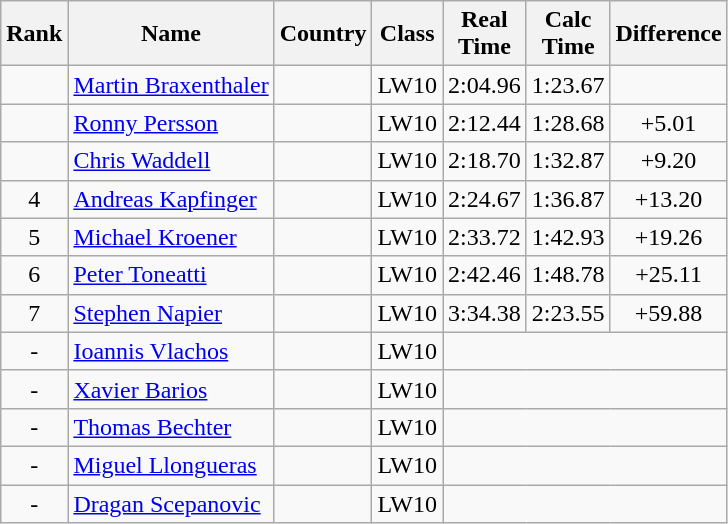<table class="wikitable sortable" style="text-align:center">
<tr>
<th>Rank</th>
<th>Name</th>
<th>Country</th>
<th>Class</th>
<th>Real<br>Time</th>
<th>Calc<br>Time</th>
<th Class="unsortable">Difference</th>
</tr>
<tr>
<td></td>
<td align=left><a href='#'>Martin Braxenthaler</a></td>
<td align=left></td>
<td>LW10</td>
<td>2:04.96</td>
<td>1:23.67</td>
</tr>
<tr>
<td></td>
<td align=left><a href='#'>Ronny Persson</a></td>
<td align=left></td>
<td>LW10</td>
<td>2:12.44</td>
<td>1:28.68</td>
<td>+5.01</td>
</tr>
<tr>
<td></td>
<td align=left><a href='#'>Chris Waddell</a></td>
<td align=left></td>
<td>LW10</td>
<td>2:18.70</td>
<td>1:32.87</td>
<td>+9.20</td>
</tr>
<tr>
<td>4</td>
<td align=left><a href='#'>Andreas Kapfinger</a></td>
<td align=left></td>
<td>LW10</td>
<td>2:24.67</td>
<td>1:36.87</td>
<td>+13.20</td>
</tr>
<tr>
<td>5</td>
<td align=left><a href='#'>Michael Kroener</a></td>
<td align=left></td>
<td>LW10</td>
<td>2:33.72</td>
<td>1:42.93</td>
<td>+19.26</td>
</tr>
<tr>
<td>6</td>
<td align=left><a href='#'>Peter Toneatti</a></td>
<td align=left></td>
<td>LW10</td>
<td>2:42.46</td>
<td>1:48.78</td>
<td>+25.11</td>
</tr>
<tr>
<td>7</td>
<td align=left><a href='#'>Stephen Napier</a></td>
<td align=left></td>
<td>LW10</td>
<td>3:34.38</td>
<td>2:23.55</td>
<td>+59.88</td>
</tr>
<tr>
<td>-</td>
<td align=left><a href='#'>Ioannis Vlachos</a></td>
<td align=left></td>
<td>LW10</td>
<td colspan=3></td>
</tr>
<tr>
<td>-</td>
<td align=left><a href='#'>Xavier Barios</a></td>
<td align=left></td>
<td>LW10</td>
<td colspan=3></td>
</tr>
<tr>
<td>-</td>
<td align=left><a href='#'>Thomas Bechter</a></td>
<td align=left></td>
<td>LW10</td>
<td colspan=3></td>
</tr>
<tr>
<td>-</td>
<td align=left><a href='#'>Miguel Llongueras</a></td>
<td align=left></td>
<td>LW10</td>
<td colspan=3></td>
</tr>
<tr>
<td>-</td>
<td align=left><a href='#'>Dragan Scepanovic</a></td>
<td align=left></td>
<td>LW10</td>
<td colspan=3></td>
</tr>
</table>
